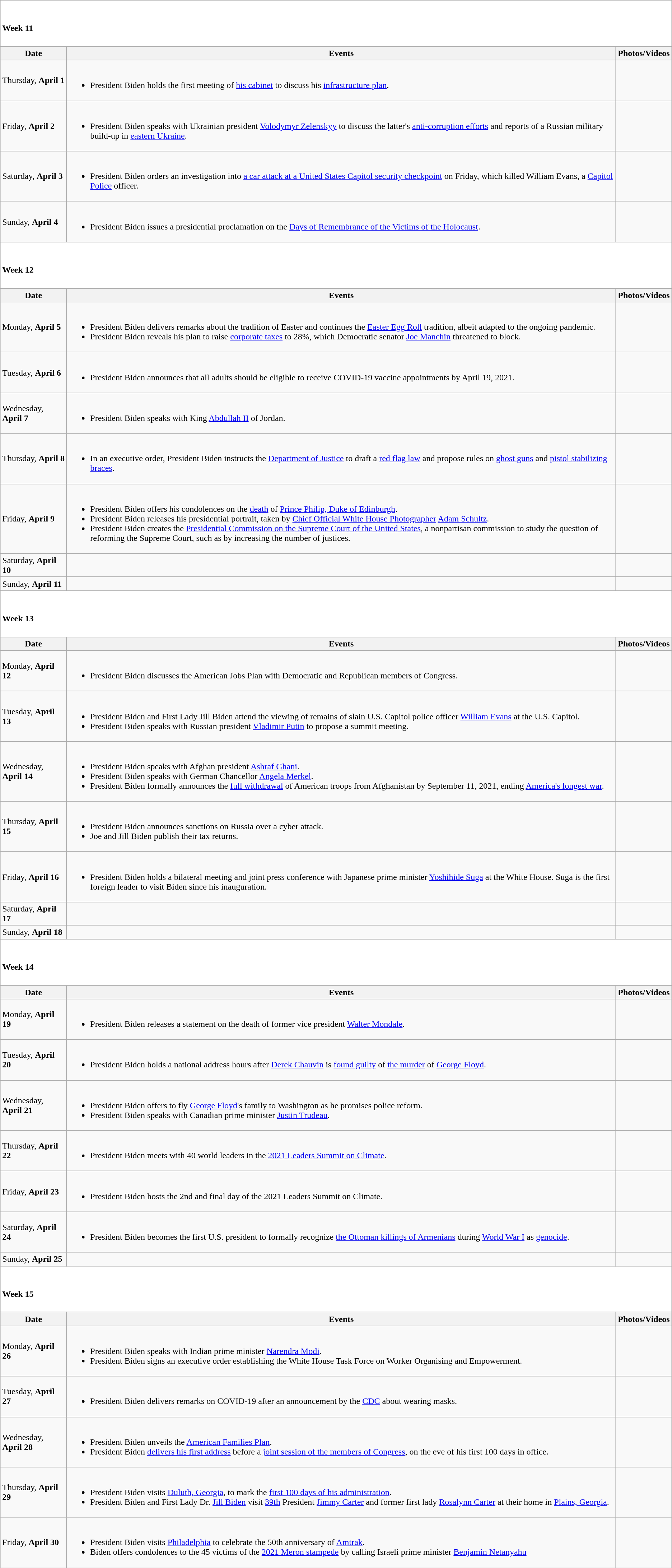<table class="wikitable">
<tr style="background:white;">
<td colspan="3"><br><h4>Week 11</h4></td>
</tr>
<tr>
<th>Date</th>
<th>Events</th>
<th>Photos/Videos</th>
</tr>
<tr>
<td>Thursday, <strong>April 1</strong></td>
<td><br><ul><li>President Biden holds the first meeting of <a href='#'>his cabinet</a> to discuss his <a href='#'>infrastructure plan</a>.</li></ul></td>
<td></td>
</tr>
<tr>
<td>Friday, <strong>April 2</strong></td>
<td><br><ul><li>President Biden speaks with Ukrainian president <a href='#'>Volodymyr Zelenskyy</a> to discuss the latter's <a href='#'>anti-corruption efforts</a> and reports of a Russian military build-up in <a href='#'>eastern Ukraine</a>.</li></ul></td>
<td></td>
</tr>
<tr>
<td>Saturday, <strong>April 3</strong></td>
<td><br><ul><li>President Biden orders an investigation into <a href='#'>a car attack at a United States Capitol security checkpoint</a> on Friday, which killed William Evans, a <a href='#'>Capitol Police</a> officer.</li></ul></td>
<td></td>
</tr>
<tr>
<td>Sunday, <strong>April 4</strong></td>
<td><br><ul><li>President Biden issues a presidential proclamation on the <a href='#'>Days of Remembrance of the Victims of the Holocaust</a>.</li></ul></td>
<td></td>
</tr>
<tr style="background:white;">
<td colspan="3"><br><h4>Week 12</h4></td>
</tr>
<tr>
<th>Date</th>
<th>Events</th>
<th>Photos/Videos</th>
</tr>
<tr>
<td>Monday, <strong>April 5</strong></td>
<td><br><ul><li>President Biden delivers remarks about the tradition of Easter and continues the <a href='#'>Easter Egg Roll</a> tradition, albeit adapted to the ongoing pandemic.</li><li>President Biden reveals his plan to raise <a href='#'>corporate taxes</a> to 28%, which Democratic senator <a href='#'>Joe Manchin</a> threatened to block.</li></ul></td>
<td></td>
</tr>
<tr>
<td>Tuesday, <strong>April 6</strong></td>
<td><br><ul><li>President Biden announces that all adults should be eligible to receive COVID-19 vaccine appointments by April 19, 2021.</li></ul></td>
<td></td>
</tr>
<tr>
<td>Wednesday, <strong>April 7</strong></td>
<td><br><ul><li>President Biden speaks with King <a href='#'>Abdullah II</a> of Jordan.</li></ul></td>
<td></td>
</tr>
<tr>
<td>Thursday, <strong>April 8</strong></td>
<td><br><ul><li>In an executive order, President Biden instructs the <a href='#'>Department of Justice</a> to draft a <a href='#'>red flag law</a> and propose rules on <a href='#'>ghost guns</a> and <a href='#'>pistol stabilizing braces</a>.</li></ul></td>
<td> </td>
</tr>
<tr>
<td>Friday, <strong>April 9</strong></td>
<td><br><ul><li>President Biden offers his condolences on the <a href='#'>death</a> of <a href='#'>Prince Philip, Duke of Edinburgh</a>.</li><li>President Biden releases his presidential portrait, taken by <a href='#'>Chief Official White House Photographer</a> <a href='#'>Adam Schultz</a>.</li><li>President Biden creates the <a href='#'>Presidential Commission on the Supreme Court of the United States</a>, a nonpartisan commission to study the question of reforming the Supreme Court, such as by increasing the number of justices.</li></ul></td>
<td></td>
</tr>
<tr>
<td>Saturday, <strong>April 10</strong></td>
<td></td>
<td></td>
</tr>
<tr>
<td>Sunday, <strong>April 11</strong></td>
<td></td>
<td></td>
</tr>
<tr style="background:white;">
<td colspan=3><br><h4>Week 13</h4></td>
</tr>
<tr>
<th>Date</th>
<th>Events</th>
<th>Photos/Videos</th>
</tr>
<tr>
<td>Monday, <strong>April 12</strong></td>
<td><br><ul><li>President Biden discusses the American Jobs Plan with Democratic and Republican members of Congress.</li></ul></td>
<td></td>
</tr>
<tr>
<td>Tuesday, <strong>April 13</strong></td>
<td><br><ul><li>President Biden and First Lady Jill Biden attend the viewing of remains of slain U.S. Capitol police officer <a href='#'>William Evans</a> at the U.S. Capitol.</li><li>President Biden speaks with Russian president <a href='#'>Vladimir Putin</a> to propose a summit meeting.</li></ul></td>
<td></td>
</tr>
<tr>
<td>Wednesday, <strong>April 14</strong></td>
<td><br><ul><li>President Biden speaks with Afghan president <a href='#'>Ashraf Ghani</a>.</li><li>President Biden speaks with German Chancellor <a href='#'>Angela Merkel</a>.</li><li>President Biden formally announces the <a href='#'>full withdrawal</a> of American troops from Afghanistan by September 11, 2021, ending <a href='#'>America's longest war</a>.</li></ul></td>
<td><br></td>
</tr>
<tr>
<td>Thursday, <strong>April 15</strong></td>
<td><br><ul><li>President Biden announces sanctions on Russia over a cyber attack.</li><li>Joe and Jill Biden publish their tax returns.</li></ul></td>
<td></td>
</tr>
<tr>
<td>Friday, <strong>April 16</strong></td>
<td><br><ul><li>President Biden holds a bilateral meeting and joint press conference with Japanese prime minister <a href='#'>Yoshihide Suga</a> at the White House. Suga is the first foreign leader to visit Biden since his inauguration.</li></ul></td>
<td><br></td>
</tr>
<tr>
<td>Saturday, <strong>April 17</strong></td>
<td></td>
<td></td>
</tr>
<tr>
<td>Sunday, <strong>April 18</strong></td>
<td></td>
<td></td>
</tr>
<tr style="background:white;">
<td colspan=3><br><h4>Week 14</h4></td>
</tr>
<tr>
<th>Date</th>
<th>Events</th>
<th>Photos/Videos</th>
</tr>
<tr>
<td>Monday, <strong>April 19</strong></td>
<td><br><ul><li>President Biden releases a statement on the death of former vice president <a href='#'>Walter Mondale</a>.</li></ul></td>
<td></td>
</tr>
<tr>
<td>Tuesday, <strong>April 20</strong></td>
<td><br><ul><li>President Biden holds a national address hours after <a href='#'>Derek Chauvin</a> is <a href='#'>found guilty</a> of <a href='#'>the murder</a> of <a href='#'>George Floyd</a>.</li></ul></td>
<td><br></td>
</tr>
<tr>
<td>Wednesday, <strong>April 21</strong></td>
<td><br><ul><li>President Biden offers to fly <a href='#'>George Floyd</a>'s family to Washington as he promises police reform.</li><li>President Biden speaks with Canadian prime minister <a href='#'>Justin Trudeau</a>.</li></ul></td>
<td></td>
</tr>
<tr>
<td>Thursday, <strong>April 22</strong></td>
<td><br><ul><li>President Biden meets with 40 world leaders in the <a href='#'>2021 Leaders Summit on Climate</a>.</li></ul></td>
<td></td>
</tr>
<tr>
<td>Friday, <strong>April 23</strong></td>
<td><br><ul><li>President Biden hosts the 2nd and final day of the 2021 Leaders Summit on Climate.</li></ul></td>
<td></td>
</tr>
<tr>
<td>Saturday, <strong>April 24</strong></td>
<td><br><ul><li>President Biden becomes the first U.S. president to formally recognize <a href='#'>the Ottoman killings of Armenians</a> during <a href='#'>World War I</a> as <a href='#'>genocide</a>.</li></ul></td>
<td></td>
</tr>
<tr>
<td>Sunday, <strong>April 25</strong></td>
<td></td>
<td></td>
</tr>
<tr style="background:white;">
<td colspan=3><br><h4>Week 15</h4></td>
</tr>
<tr>
<th>Date</th>
<th>Events</th>
<th>Photos/Videos</th>
</tr>
<tr>
<td>Monday, <strong>April 26</strong></td>
<td><br><ul><li>President Biden speaks with Indian prime minister <a href='#'>Narendra Modi</a>.</li><li>President Biden signs an executive order establishing the White House Task Force on Worker Organising and Empowerment.</li></ul></td>
<td></td>
</tr>
<tr>
<td>Tuesday, <strong>April 27</strong></td>
<td><br><ul><li>President Biden delivers remarks on COVID-19 after an announcement by the <a href='#'>CDC</a> about wearing masks.</li></ul></td>
<td></td>
</tr>
<tr>
<td>Wednesday, <strong>April 28</strong></td>
<td><br><ul><li>President Biden unveils the <a href='#'>American Families Plan</a>.</li><li>President Biden <a href='#'>delivers his first address</a> before a <a href='#'>joint session of the members of Congress</a>, on the eve of his first 100 days in office.</li></ul></td>
<td></td>
</tr>
<tr>
<td>Thursday, <strong>April 29</strong></td>
<td><br><ul><li>President Biden visits <a href='#'>Duluth, Georgia</a>, to mark the <a href='#'>first 100 days of his administration</a>.</li><li>President Biden and First Lady Dr. <a href='#'>Jill Biden</a> visit <a href='#'>39th</a> President <a href='#'>Jimmy Carter</a> and former first lady <a href='#'>Rosalynn Carter</a> at their home in <a href='#'>Plains, Georgia</a>.</li></ul></td>
<td></td>
</tr>
<tr>
<td>Friday, <strong>April 30</strong></td>
<td><br><ul><li>President Biden visits <a href='#'>Philadelphia</a> to celebrate the 50th anniversary of <a href='#'>Amtrak</a>.</li><li>Biden offers condolences to the 45 victims of the <a href='#'>2021 Meron stampede</a> by calling Israeli prime minister <a href='#'>Benjamin Netanyahu</a></li></ul></td>
<td></td>
</tr>
</table>
